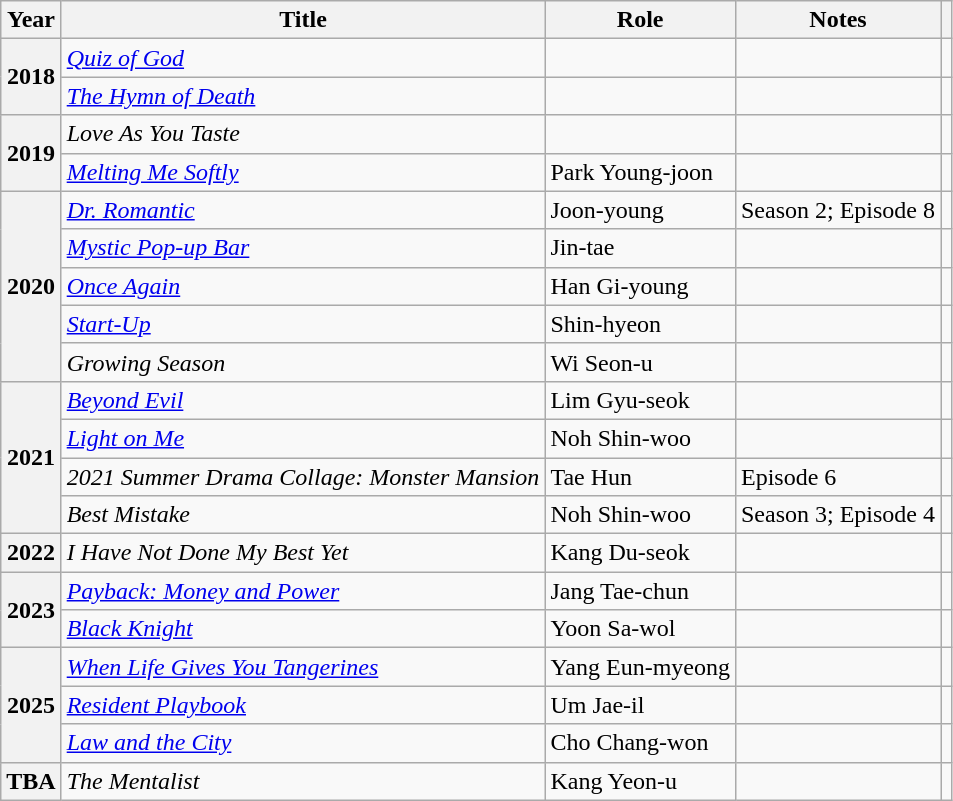<table class="wikitable sortable plainrowheaders">
<tr>
<th>Year</th>
<th>Title</th>
<th>Role</th>
<th scope="col" class="unsortable">Notes</th>
<th scope="col" class="unsortable"></th>
</tr>
<tr>
<th rowspan="2" scope="row">2018</th>
<td><em><a href='#'>Quiz of God</a></em></td>
<td></td>
<td></td>
<td></td>
</tr>
<tr>
<td><em><a href='#'>The Hymn of Death</a></em></td>
<td></td>
<td></td>
<td></td>
</tr>
<tr>
<th rowspan="2" scope="row">2019</th>
<td><em>Love As You Taste</em></td>
<td></td>
<td></td>
<td style="text-align:center"></td>
</tr>
<tr>
<td><em><a href='#'>Melting Me Softly</a></em></td>
<td>Park Young-joon</td>
<td></td>
<td></td>
</tr>
<tr>
<th rowspan="5" scope="row">2020</th>
<td><em><a href='#'>Dr. Romantic</a></em></td>
<td>Joon-young</td>
<td>Season 2; Episode 8</td>
<td style="text-align:center"></td>
</tr>
<tr>
<td><em><a href='#'>Mystic Pop-up Bar</a></em></td>
<td>Jin-tae</td>
<td></td>
<td></td>
</tr>
<tr>
<td><em><a href='#'>Once Again</a></em></td>
<td>Han Gi-young</td>
<td></td>
<td></td>
</tr>
<tr>
<td><em><a href='#'>Start-Up</a></em></td>
<td>Shin-hyeon</td>
<td></td>
<td style="text-align:center"></td>
</tr>
<tr>
<td><em>Growing Season</em></td>
<td>Wi Seon-u</td>
<td></td>
<td></td>
</tr>
<tr>
<th rowspan="4" scope="row">2021</th>
<td><em><a href='#'>Beyond Evil</a></em></td>
<td>Lim Gyu-seok</td>
<td></td>
<td style="text-align:center"></td>
</tr>
<tr>
<td><em><a href='#'>Light on Me</a></em></td>
<td>Noh Shin-woo</td>
<td></td>
<td style="text-align:center"></td>
</tr>
<tr>
<td><em>2021 Summer Drama Collage: Monster Mansion</em></td>
<td>Tae Hun</td>
<td>Episode 6</td>
<td></td>
</tr>
<tr>
<td><em>Best Mistake</em></td>
<td>Noh Shin-woo</td>
<td>Season 3; Episode 4</td>
<td></td>
</tr>
<tr>
<th scope="row">2022</th>
<td><em>I Have Not Done My Best Yet</em></td>
<td>Kang Du-seok</td>
<td></td>
<td></td>
</tr>
<tr>
<th rowspan="2" scope="row">2023</th>
<td><em><a href='#'>Payback: Money and Power</a></em></td>
<td>Jang Tae-chun</td>
<td></td>
<td style="text-align:center"></td>
</tr>
<tr>
<td><em><a href='#'>Black Knight</a></em></td>
<td>Yoon Sa-wol</td>
<td></td>
<td style="text-align:center"></td>
</tr>
<tr>
<th rowspan="3" scope="row">2025</th>
<td><em><a href='#'>When Life Gives You Tangerines</a></em></td>
<td>Yang Eun-myeong</td>
<td></td>
<td style="text-align:center"></td>
</tr>
<tr>
<td><em><a href='#'>Resident Playbook</a></em></td>
<td>Um Jae-il</td>
<td></td>
<td style="text-align:center"></td>
</tr>
<tr>
<td><em><a href='#'>Law and the City</a></em></td>
<td>Cho Chang-won</td>
<td></td>
<td style="text-align:center"></td>
</tr>
<tr>
<th scope="row">TBA</th>
<td><em>The Mentalist</em></td>
<td>Kang Yeon-u</td>
<td></td>
<td style="text-align:center"></td>
</tr>
</table>
